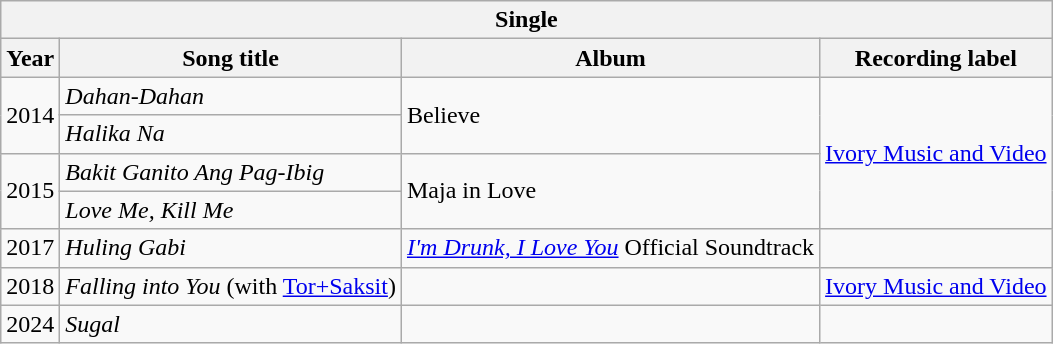<table class="wikitable">
<tr>
<th colspan="4">Single</th>
</tr>
<tr>
<th>Year</th>
<th>Song title</th>
<th>Album</th>
<th>Recording label</th>
</tr>
<tr>
<td rowspan="2">2014</td>
<td><em>Dahan-Dahan</em></td>
<td rowspan="2">Believe</td>
<td rowspan="4"><a href='#'>Ivory Music and Video</a></td>
</tr>
<tr>
<td><em>Halika Na</em></td>
</tr>
<tr>
<td rowspan="2">2015</td>
<td><em>Bakit Ganito Ang Pag-Ibig</em></td>
<td rowspan="2">Maja in Love</td>
</tr>
<tr>
<td><em>Love Me, Kill Me</em></td>
</tr>
<tr>
<td>2017</td>
<td><em>Huling Gabi</em></td>
<td><em><a href='#'>I'm Drunk, I Love You</a></em> Official Soundtrack</td>
<td></td>
</tr>
<tr>
<td>2018</td>
<td><em>Falling into You</em> (with <a href='#'>Tor+Saksit</a>)</td>
<td></td>
<td><a href='#'>Ivory Music and Video</a></td>
</tr>
<tr>
<td>2024</td>
<td><em>Sugal</em></td>
<td></td>
<td></td>
</tr>
</table>
